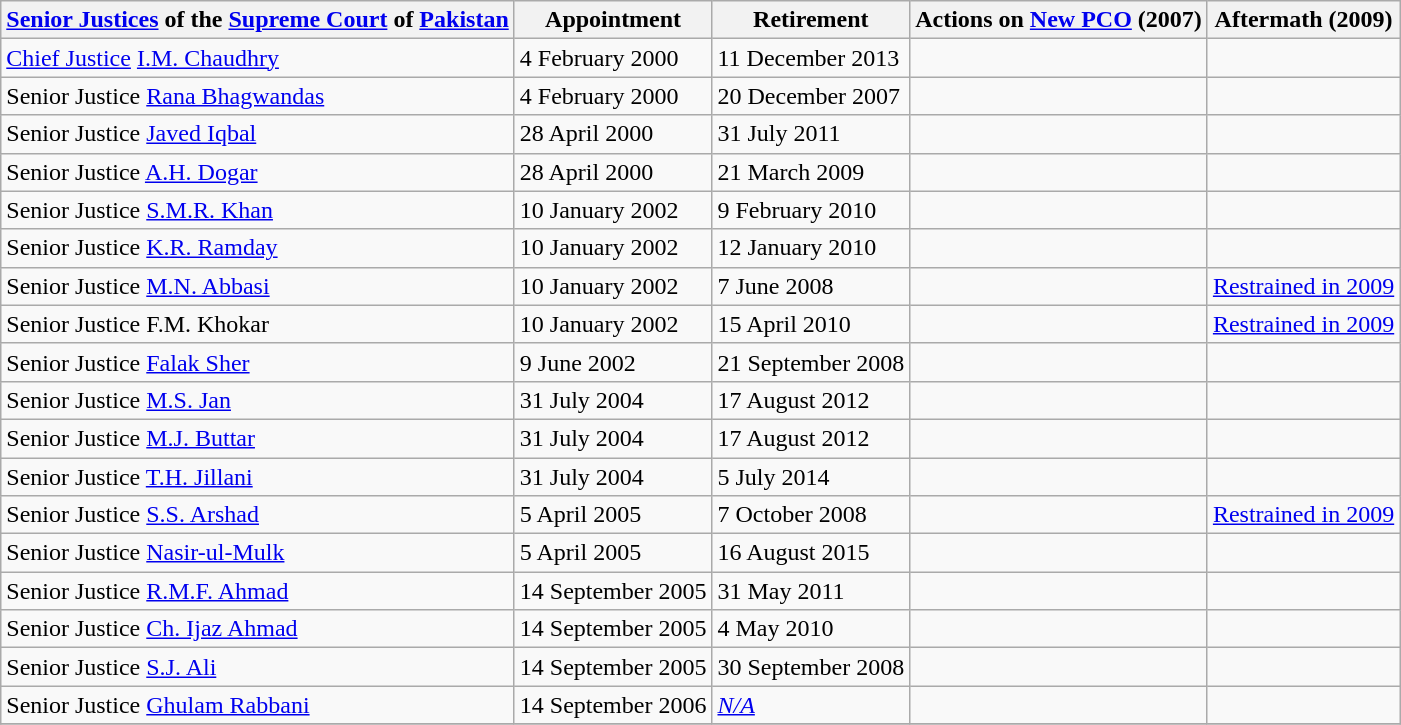<table class="wikitable sortable">
<tr>
<th><a href='#'>Senior Justices</a> of the <a href='#'>Supreme Court</a> of <a href='#'>Pakistan</a></th>
<th>Appointment</th>
<th>Retirement</th>
<th>Actions on <a href='#'>New PCO</a> (2007)</th>
<th>Aftermath (2009)</th>
</tr>
<tr>
<td><a href='#'>Chief Justice</a> <a href='#'>I.M. Chaudhry</a></td>
<td>4 February 2000</td>
<td>11 December 2013</td>
<td></td>
<td></td>
</tr>
<tr>
<td>Senior Justice <a href='#'>Rana Bhagwandas</a></td>
<td>4 February 2000</td>
<td>20 December 2007</td>
<td></td>
<td></td>
</tr>
<tr>
<td>Senior Justice <a href='#'>Javed Iqbal</a></td>
<td>28 April 2000</td>
<td>31 July 2011</td>
<td></td>
<td></td>
</tr>
<tr>
<td>Senior Justice <a href='#'>A.H. Dogar</a></td>
<td>28 April 2000</td>
<td>21 March 2009</td>
<td></td>
<td></td>
</tr>
<tr>
<td>Senior Justice <a href='#'>S.M.R. Khan</a></td>
<td>10 January 2002</td>
<td>9 February 2010</td>
<td></td>
<td></td>
</tr>
<tr>
<td>Senior Justice <a href='#'>K.R. Ramday</a></td>
<td>10 January 2002</td>
<td>12 January 2010</td>
<td></td>
<td></td>
</tr>
<tr>
<td>Senior Justice <a href='#'>M.N. Abbasi</a></td>
<td>10 January 2002</td>
<td>7 June 2008</td>
<td></td>
<td><a href='#'>Restrained in 2009</a></td>
</tr>
<tr>
<td>Senior Justice F.M. Khokar</td>
<td>10 January 2002</td>
<td>15 April 2010</td>
<td></td>
<td><a href='#'>Restrained in 2009</a></td>
</tr>
<tr>
<td>Senior Justice <a href='#'>Falak Sher</a></td>
<td>9 June 2002</td>
<td>21 September 2008</td>
<td></td>
<td></td>
</tr>
<tr>
<td>Senior Justice <a href='#'>M.S. Jan</a></td>
<td>31 July 2004</td>
<td>17 August 2012</td>
<td></td>
<td></td>
</tr>
<tr>
<td>Senior Justice <a href='#'>M.J. Buttar</a></td>
<td>31 July 2004</td>
<td>17 August 2012</td>
<td></td>
<td></td>
</tr>
<tr>
<td>Senior Justice <a href='#'>T.H. Jillani</a></td>
<td>31 July 2004</td>
<td>5 July 2014</td>
<td></td>
<td></td>
</tr>
<tr>
<td>Senior Justice <a href='#'>S.S. Arshad</a></td>
<td>5 April 2005</td>
<td>7 October 2008</td>
<td></td>
<td><a href='#'>Restrained in 2009</a></td>
</tr>
<tr>
<td>Senior Justice <a href='#'>Nasir-ul-Mulk</a></td>
<td>5 April 2005</td>
<td>16 August 2015</td>
<td></td>
<td></td>
</tr>
<tr>
<td>Senior Justice <a href='#'>R.M.F. Ahmad</a></td>
<td>14 September 2005</td>
<td>31 May 2011</td>
<td></td>
<td></td>
</tr>
<tr>
<td>Senior Justice <a href='#'>Ch. Ijaz Ahmad</a></td>
<td>14 September 2005</td>
<td>4 May 2010</td>
<td></td>
<td></td>
</tr>
<tr>
<td>Senior Justice <a href='#'>S.J. Ali</a></td>
<td>14 September 2005</td>
<td>30 September 2008</td>
<td></td>
<td></td>
</tr>
<tr>
<td>Senior Justice <a href='#'>Ghulam Rabbani</a></td>
<td>14 September 2006</td>
<td><a href='#'><em>N/A</em></a></td>
<td></td>
<td></td>
</tr>
<tr>
</tr>
</table>
